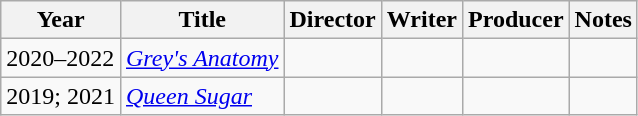<table class="wikitable">
<tr>
<th>Year</th>
<th>Title</th>
<th>Director</th>
<th>Writer</th>
<th>Producer</th>
<th>Notes</th>
</tr>
<tr>
<td>2020–2022</td>
<td><em><a href='#'>Grey's Anatomy</a></em></td>
<td></td>
<td></td>
<td></td>
<td></td>
</tr>
<tr>
<td>2019; 2021</td>
<td><em><a href='#'>Queen Sugar</a></em></td>
<td></td>
<td></td>
<td></td>
<td></td>
</tr>
</table>
